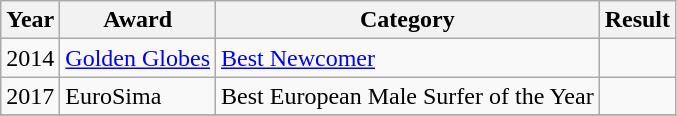<table class="wikitable">
<tr>
<th>Year</th>
<th>Award</th>
<th>Category</th>
<th>Result</th>
</tr>
<tr>
<td>2014</td>
<td><a href='#'>Golden Globes</a></td>
<td><a href='#'>Best Newcomer</a></td>
<td></td>
</tr>
<tr>
<td>2017</td>
<td>EuroSima</td>
<td>Best European Male Surfer of the Year</td>
<td></td>
</tr>
<tr>
</tr>
</table>
